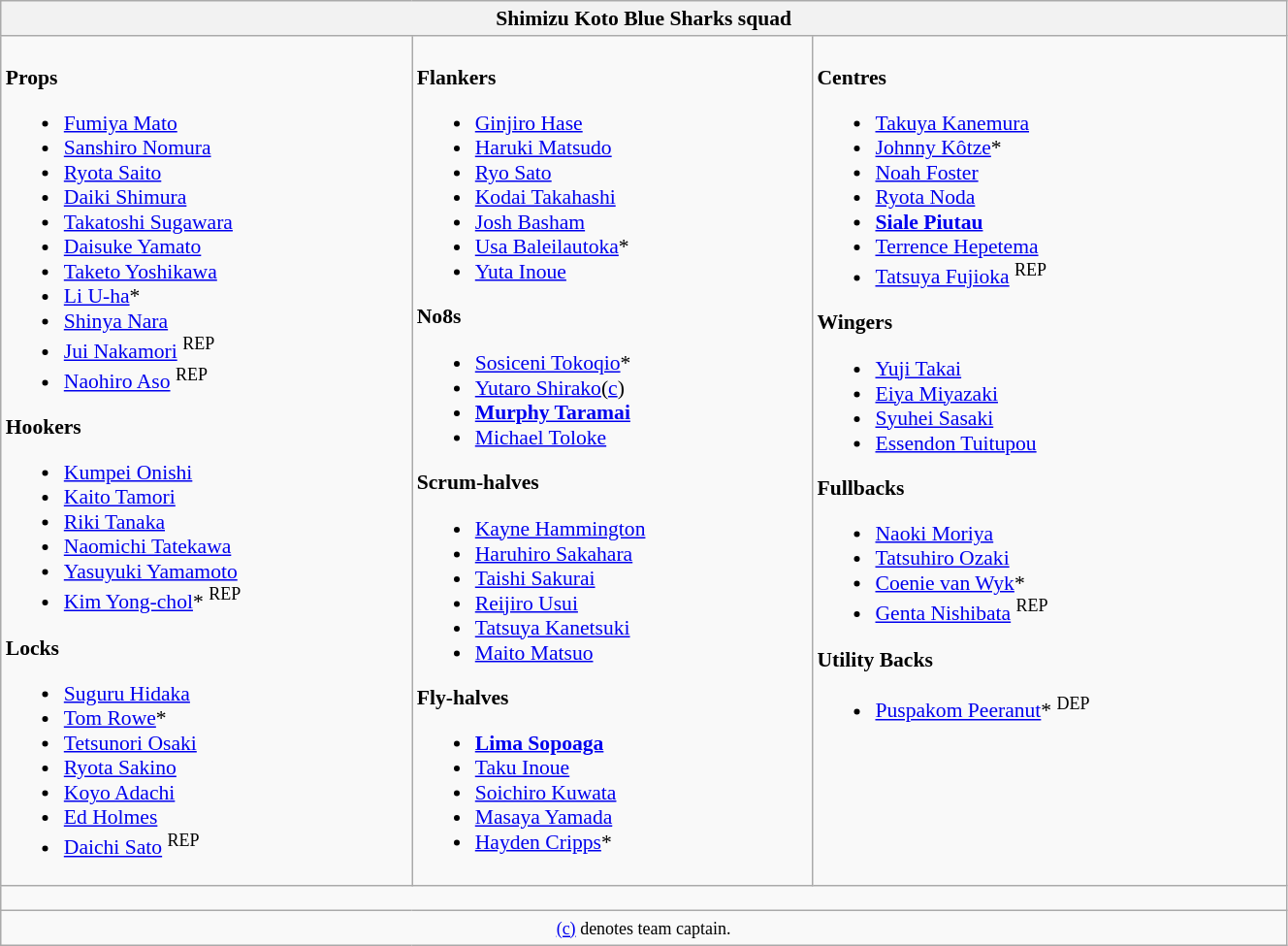<table class="wikitable" style="text-align:left; font-size:90%; width:70%">
<tr>
<th colspan="100%">Shimizu Koto Blue Sharks squad</th>
</tr>
<tr valign="top">
<td><br><strong>Props</strong><ul><li> <a href='#'>Fumiya Mato</a></li><li> <a href='#'>Sanshiro Nomura</a></li><li> <a href='#'>Ryota Saito</a></li><li> <a href='#'>Daiki Shimura</a></li><li> <a href='#'>Takatoshi Sugawara</a></li><li> <a href='#'>Daisuke Yamato</a></li><li> <a href='#'>Taketo Yoshikawa</a></li><li> <a href='#'>Li U-ha</a>*</li><li> <a href='#'>Shinya Nara</a></li><li> <a href='#'>Jui Nakamori</a> <sup>REP</sup></li><li> <a href='#'>Naohiro Aso</a> <sup>REP</sup></li></ul><strong>Hookers</strong><ul><li> <a href='#'>Kumpei Onishi</a></li><li> <a href='#'>Kaito Tamori</a></li><li> <a href='#'>Riki Tanaka</a></li><li> <a href='#'>Naomichi Tatekawa</a></li><li> <a href='#'>Yasuyuki Yamamoto</a></li><li> <a href='#'>Kim Yong-chol</a>* <sup>REP</sup></li></ul><strong>Locks</strong><ul><li> <a href='#'>Suguru Hidaka</a></li><li> <a href='#'>Tom Rowe</a>*</li><li> <a href='#'>Tetsunori Osaki</a></li><li> <a href='#'>Ryota Sakino</a></li><li> <a href='#'>Koyo Adachi</a></li><li> <a href='#'>Ed Holmes</a></li><li> <a href='#'>Daichi Sato</a> <sup>REP</sup></li></ul></td>
<td><br><strong>Flankers</strong><ul><li> <a href='#'>Ginjiro Hase</a></li><li> <a href='#'>Haruki Matsudo</a></li><li> <a href='#'>Ryo Sato</a></li><li> <a href='#'>Kodai Takahashi</a></li><li> <a href='#'>Josh Basham</a></li><li> <a href='#'>Usa Baleilautoka</a>*</li><li> <a href='#'>Yuta Inoue</a></li></ul><strong>No8s</strong><ul><li> <a href='#'>Sosiceni Tokoqio</a>*</li><li> <a href='#'>Yutaro Shirako</a>(<a href='#'>c</a>)</li><li> <strong><a href='#'>Murphy Taramai</a></strong></li><li> <a href='#'>Michael Toloke</a></li></ul><strong>Scrum-halves</strong><ul><li> <a href='#'>Kayne Hammington</a></li><li> <a href='#'>Haruhiro Sakahara</a></li><li> <a href='#'>Taishi Sakurai</a></li><li> <a href='#'>Reijiro Usui</a></li><li> <a href='#'>Tatsuya Kanetsuki</a></li><li> <a href='#'>Maito Matsuo</a></li></ul><strong>Fly-halves</strong><ul><li> <strong><a href='#'>Lima Sopoaga</a></strong></li><li> <a href='#'>Taku Inoue</a></li><li> <a href='#'>Soichiro Kuwata</a></li><li> <a href='#'>Masaya Yamada</a></li><li> <a href='#'>Hayden Cripps</a>*</li></ul></td>
<td><br><strong>Centres</strong><ul><li> <a href='#'>Takuya Kanemura</a></li><li> <a href='#'>Johnny Kôtze</a>*</li><li> <a href='#'>Noah Foster</a></li><li> <a href='#'>Ryota Noda</a></li><li> <strong><a href='#'>Siale Piutau</a></strong></li><li> <a href='#'>Terrence Hepetema</a></li><li> <a href='#'>Tatsuya Fujioka</a> <sup>REP</sup></li></ul><strong>Wingers</strong><ul><li> <a href='#'>Yuji Takai</a></li><li> <a href='#'>Eiya Miyazaki</a></li><li> <a href='#'>Syuhei Sasaki</a></li><li> <a href='#'>Essendon Tuitupou</a></li></ul><strong>Fullbacks</strong><ul><li> <a href='#'>Naoki Moriya</a></li><li> <a href='#'>Tatsuhiro Ozaki</a></li><li> <a href='#'>Coenie van Wyk</a>*</li><li> <a href='#'>Genta Nishibata</a> <sup>REP</sup></li></ul><strong> Utility Backs</strong><ul><li> <a href='#'>Puspakom Peeranut</a>* <sup>DEP</sup></li></ul></td>
</tr>
<tr>
<td colspan="100%" style="height: 10px;"></td>
</tr>
<tr>
<td colspan="100%" style="text-align:center;"><small><a href='#'>(c)</a> denotes team captain.</small></td>
</tr>
</table>
